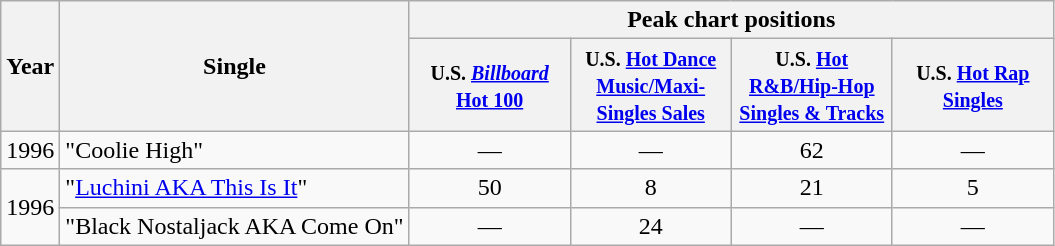<table class="wikitable">
<tr>
<th rowspan="2">Year</th>
<th rowspan="2">Single</th>
<th colspan="4">Peak chart positions</th>
</tr>
<tr>
<th style="width:100px;"><small>U.S. <a href='#'><em>Billboard</em> Hot 100</a></small></th>
<th style="width:100px;"><small>U.S. <a href='#'>Hot Dance Music/Maxi-Singles Sales</a></small></th>
<th style="width:100px;"><small>U.S. <a href='#'>Hot R&B/Hip-Hop Singles & Tracks</a></small></th>
<th style="width:100px;"><small>U.S. <a href='#'>Hot Rap Singles</a></small></th>
</tr>
<tr>
<td style="text-align:center;">1996</td>
<td align="left">"Coolie High"</td>
<td style="text-align:center;">—</td>
<td style="text-align:center;">—</td>
<td style="text-align:center;">62</td>
<td style="text-align:center;">—</td>
</tr>
<tr>
<td style="text-align:center;" rowspan="2">1996</td>
<td align="left">"<a href='#'>Luchini AKA This Is It</a>"</td>
<td style="text-align:center;">50</td>
<td style="text-align:center;">8</td>
<td style="text-align:center;">21</td>
<td style="text-align:center;">5</td>
</tr>
<tr>
<td align="left">"Black Nostaljack AKA Come On"</td>
<td style="text-align:center;">—</td>
<td style="text-align:center;">24</td>
<td style="text-align:center;">—</td>
<td style="text-align:center;">—</td>
</tr>
</table>
